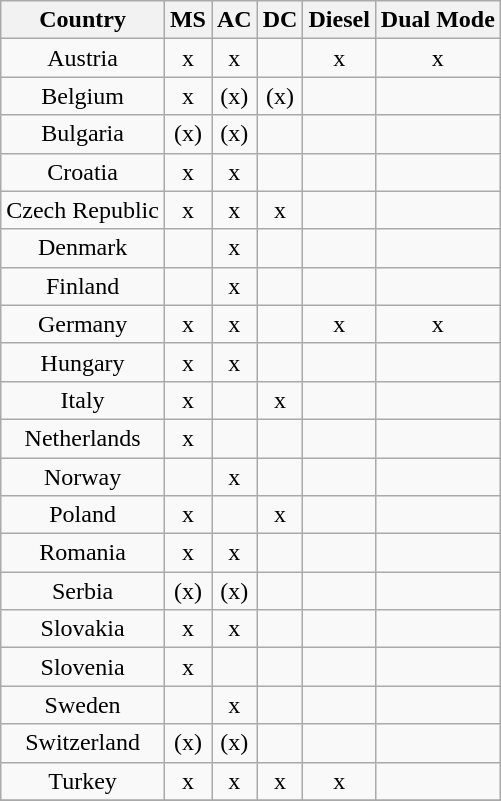<table class="wikitable sortable">
<tr>
<th>Country</th>
<th>MS</th>
<th>AC</th>
<th>DC</th>
<th>Diesel</th>
<th>Dual Mode</th>
</tr>
<tr>
<td style="text-align:center;">Austria</td>
<td style="text-align:center;">x</td>
<td style="text-align:center;">x</td>
<td style="text-align:center;"></td>
<td style="text-align:center;">x</td>
<td style="text-align:center;">x</td>
</tr>
<tr>
<td style="text-align:center;">Belgium</td>
<td style="text-align:center;">x</td>
<td style="text-align:center;">(x)</td>
<td style="text-align:center;">(x)</td>
<td style="text-align:center;"></td>
<td style="text-align:center;"></td>
</tr>
<tr>
<td style="text-align:center;">Bulgaria</td>
<td style="text-align:center;">(x)</td>
<td style="text-align:center;">(x)</td>
<td style="text-align:center;"></td>
<td style="text-align:center;"></td>
<td style="text-align:center;"></td>
</tr>
<tr>
<td style="text-align:center;">Croatia</td>
<td style="text-align:center;">x</td>
<td style="text-align:center;">x</td>
<td style="text-align:center;"></td>
<td style="text-align:center;"></td>
<td style="text-align:center;"></td>
</tr>
<tr>
<td style="text-align:center;">Czech Republic</td>
<td style="text-align:center;">x</td>
<td style="text-align:center;">x</td>
<td style="text-align:center;">x</td>
<td style="text-align:center;"></td>
<td style="text-align:center;"></td>
</tr>
<tr>
<td style="text-align:center;">Denmark</td>
<td style="text-align:center;"></td>
<td style="text-align:center;">x</td>
<td style="text-align:center;"></td>
<td style="text-align:center;"></td>
<td style="text-align:center;"></td>
</tr>
<tr>
<td style="text-align:center;">Finland</td>
<td style="text-align:center;"></td>
<td style="text-align:center;">x</td>
<td style="text-align:center;"></td>
<td style="text-align:center;"></td>
<td style="text-align:center;"></td>
</tr>
<tr>
<td style="text-align:center;">Germany</td>
<td style="text-align:center;">x</td>
<td style="text-align:center;">x</td>
<td style="text-align:center;"></td>
<td style="text-align:center;">x</td>
<td style="text-align:center;">x</td>
</tr>
<tr>
<td style="text-align:center;">Hungary</td>
<td style="text-align:center;">x</td>
<td style="text-align:center;">x</td>
<td style="text-align:center;"></td>
<td style="text-align:center;"></td>
<td style="text-align:center;"></td>
</tr>
<tr>
<td style="text-align:center;">Italy</td>
<td style="text-align:center;">x</td>
<td style="text-align:center;"></td>
<td style="text-align:center;">x</td>
<td style="text-align:center;"></td>
<td style="text-align:center;"></td>
</tr>
<tr>
<td style="text-align:center;">Netherlands</td>
<td style="text-align:center;">x</td>
<td style="text-align:center;"></td>
<td style="text-align:center;"></td>
<td style="text-align:center;"></td>
<td style="text-align:center;"></td>
</tr>
<tr>
<td style="text-align:center;">Norway</td>
<td style="text-align:center;"></td>
<td style="text-align:center;">x</td>
<td style="text-align:center;"></td>
<td style="text-align:center;"></td>
<td style="text-align:center;"></td>
</tr>
<tr>
<td style="text-align:center;">Poland</td>
<td style="text-align:center;">x</td>
<td style="text-align:center;"></td>
<td style="text-align:center;">x</td>
<td style="text-align:center;"></td>
<td style="text-align:center;"></td>
</tr>
<tr>
<td style="text-align:center;">Romania</td>
<td style="text-align:center;">x</td>
<td style="text-align:center;">x</td>
<td style="text-align:center;"></td>
<td style="text-align:center;"></td>
<td style="text-align:center;"></td>
</tr>
<tr>
<td style="text-align:center;">Serbia</td>
<td style="text-align:center;">(x)</td>
<td style="text-align:center;">(x)</td>
<td style="text-align:center;"></td>
<td style="text-align:center;"></td>
<td style="text-align:center;"></td>
</tr>
<tr>
<td style="text-align:center;">Slovakia</td>
<td style="text-align:center;">x</td>
<td style="text-align:center;">x</td>
<td style="text-align:center;"></td>
<td style="text-align:center;"></td>
<td style="text-align:center;"></td>
</tr>
<tr>
<td style="text-align:center;">Slovenia</td>
<td style="text-align:center;">x</td>
<td style="text-align:center;"></td>
<td style="text-align:center;"></td>
<td style="text-align:center;"></td>
<td style="text-align:center;"></td>
</tr>
<tr>
<td style="text-align:center;">Sweden</td>
<td style="text-align:center;"></td>
<td style="text-align:center;">x</td>
<td style="text-align:center;"></td>
<td style="text-align:center;"></td>
<td style="text-align:center;"></td>
</tr>
<tr>
<td style="text-align:center;">Switzerland</td>
<td style="text-align:center;">(x)</td>
<td style="text-align:center;">(x)</td>
<td style="text-align:center;"></td>
<td style="text-align:center;"></td>
<td style="text-align:center;"></td>
</tr>
<tr>
<td style="text-align:center;">Turkey</td>
<td style="text-align:center;">x</td>
<td style="text-align:center;">x</td>
<td style="text-align:center;">x</td>
<td style="text-align:center;">x</td>
<td style="text-align:center;"></td>
</tr>
<tr class="sortbottom">
</tr>
</table>
